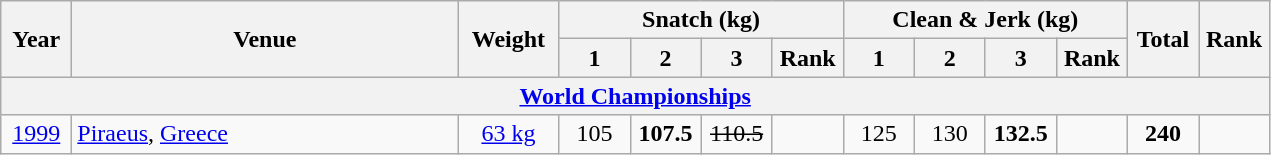<table class = "wikitable" style="text-align:center;">
<tr>
<th rowspan=2 width=40>Year</th>
<th rowspan=2 width=250>Venue</th>
<th rowspan=2 width=60>Weight</th>
<th colspan=4>Snatch (kg)</th>
<th colspan=4>Clean & Jerk (kg)</th>
<th rowspan=2 width=40>Total</th>
<th rowspan=2 width=40>Rank</th>
</tr>
<tr>
<th width=40>1</th>
<th width=40>2</th>
<th width=40>3</th>
<th width=40>Rank</th>
<th width=40>1</th>
<th width=40>2</th>
<th width=40>3</th>
<th width=40>Rank</th>
</tr>
<tr>
<th colspan=13><a href='#'>World Championships</a></th>
</tr>
<tr>
<td><a href='#'>1999</a></td>
<td align=left> <a href='#'>Piraeus</a>, <a href='#'>Greece</a></td>
<td><a href='#'>63 kg</a></td>
<td>105</td>
<td><strong>107.5</strong></td>
<td><s>110.5</s></td>
<td></td>
<td>125</td>
<td>130</td>
<td><strong>132.5</strong></td>
<td></td>
<td><strong>240</strong></td>
<td></td>
</tr>
</table>
